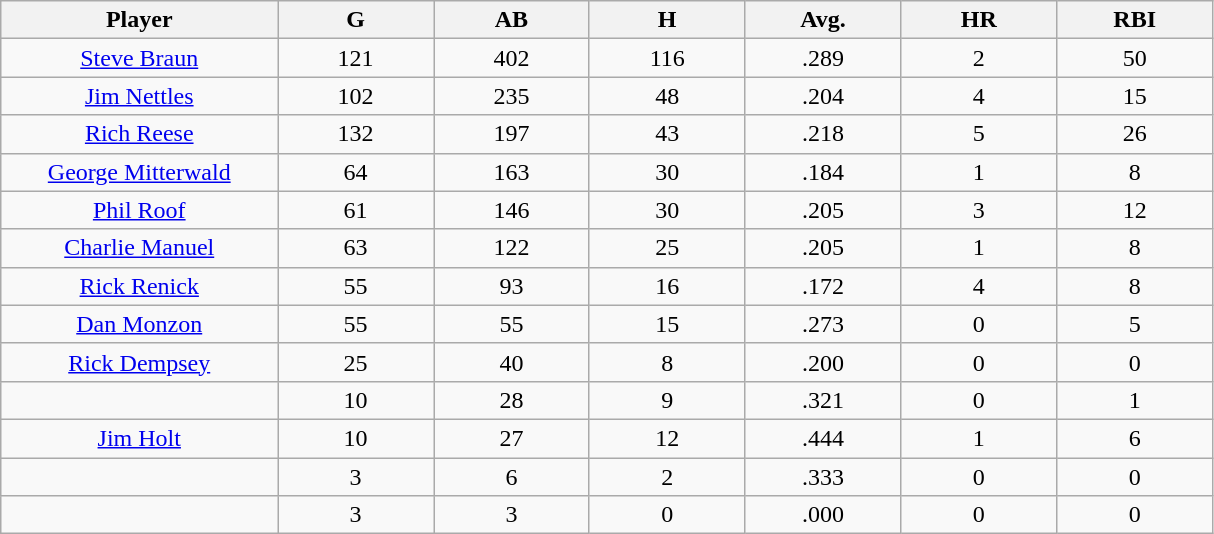<table class="wikitable sortable">
<tr>
<th bgcolor="#DDDDFF" width="16%">Player</th>
<th bgcolor="#DDDDFF" width="9%">G</th>
<th bgcolor="#DDDDFF" width="9%">AB</th>
<th bgcolor="#DDDDFF" width="9%">H</th>
<th bgcolor="#DDDDFF" width="9%">Avg.</th>
<th bgcolor="#DDDDFF" width="9%">HR</th>
<th bgcolor="#DDDDFF" width="9%">RBI</th>
</tr>
<tr align="center">
<td><a href='#'>Steve Braun</a></td>
<td>121</td>
<td>402</td>
<td>116</td>
<td>.289</td>
<td>2</td>
<td>50</td>
</tr>
<tr align=center>
<td><a href='#'>Jim Nettles</a></td>
<td>102</td>
<td>235</td>
<td>48</td>
<td>.204</td>
<td>4</td>
<td>15</td>
</tr>
<tr align=center>
<td><a href='#'>Rich Reese</a></td>
<td>132</td>
<td>197</td>
<td>43</td>
<td>.218</td>
<td>5</td>
<td>26</td>
</tr>
<tr align=center>
<td><a href='#'>George Mitterwald</a></td>
<td>64</td>
<td>163</td>
<td>30</td>
<td>.184</td>
<td>1</td>
<td>8</td>
</tr>
<tr align=center>
<td><a href='#'>Phil Roof</a></td>
<td>61</td>
<td>146</td>
<td>30</td>
<td>.205</td>
<td>3</td>
<td>12</td>
</tr>
<tr align=center>
<td><a href='#'>Charlie Manuel</a></td>
<td>63</td>
<td>122</td>
<td>25</td>
<td>.205</td>
<td>1</td>
<td>8</td>
</tr>
<tr align=center>
<td><a href='#'>Rick Renick</a></td>
<td>55</td>
<td>93</td>
<td>16</td>
<td>.172</td>
<td>4</td>
<td>8</td>
</tr>
<tr align=center>
<td><a href='#'>Dan Monzon</a></td>
<td>55</td>
<td>55</td>
<td>15</td>
<td>.273</td>
<td>0</td>
<td>5</td>
</tr>
<tr align=center>
<td><a href='#'>Rick Dempsey</a></td>
<td>25</td>
<td>40</td>
<td>8</td>
<td>.200</td>
<td>0</td>
<td>0</td>
</tr>
<tr align=center>
<td></td>
<td>10</td>
<td>28</td>
<td>9</td>
<td>.321</td>
<td>0</td>
<td>1</td>
</tr>
<tr align="center">
<td><a href='#'>Jim Holt</a></td>
<td>10</td>
<td>27</td>
<td>12</td>
<td>.444</td>
<td>1</td>
<td>6</td>
</tr>
<tr align=center>
<td></td>
<td>3</td>
<td>6</td>
<td>2</td>
<td>.333</td>
<td>0</td>
<td>0</td>
</tr>
<tr align="center">
<td></td>
<td>3</td>
<td>3</td>
<td>0</td>
<td>.000</td>
<td>0</td>
<td>0</td>
</tr>
</table>
